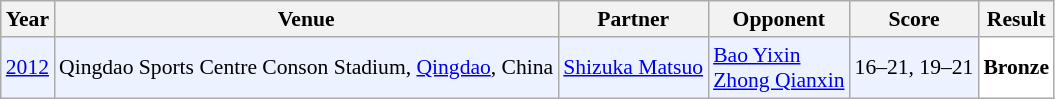<table class="sortable wikitable" style="font-size: 90%;">
<tr>
<th>Year</th>
<th>Venue</th>
<th>Partner</th>
<th>Opponent</th>
<th>Score</th>
<th>Result</th>
</tr>
<tr style="background:#ECF2FF">
<td align="center"><a href='#'>2012</a></td>
<td align="left">Qingdao Sports Centre Conson Stadium, <a href='#'>Qingdao</a>, China</td>
<td align="left"> <a href='#'>Shizuka Matsuo</a></td>
<td align="left"> <a href='#'>Bao Yixin</a><br> <a href='#'>Zhong Qianxin</a></td>
<td align="left">16–21, 19–21</td>
<td style="text-align:left; background:white"> <strong>Bronze</strong></td>
</tr>
</table>
